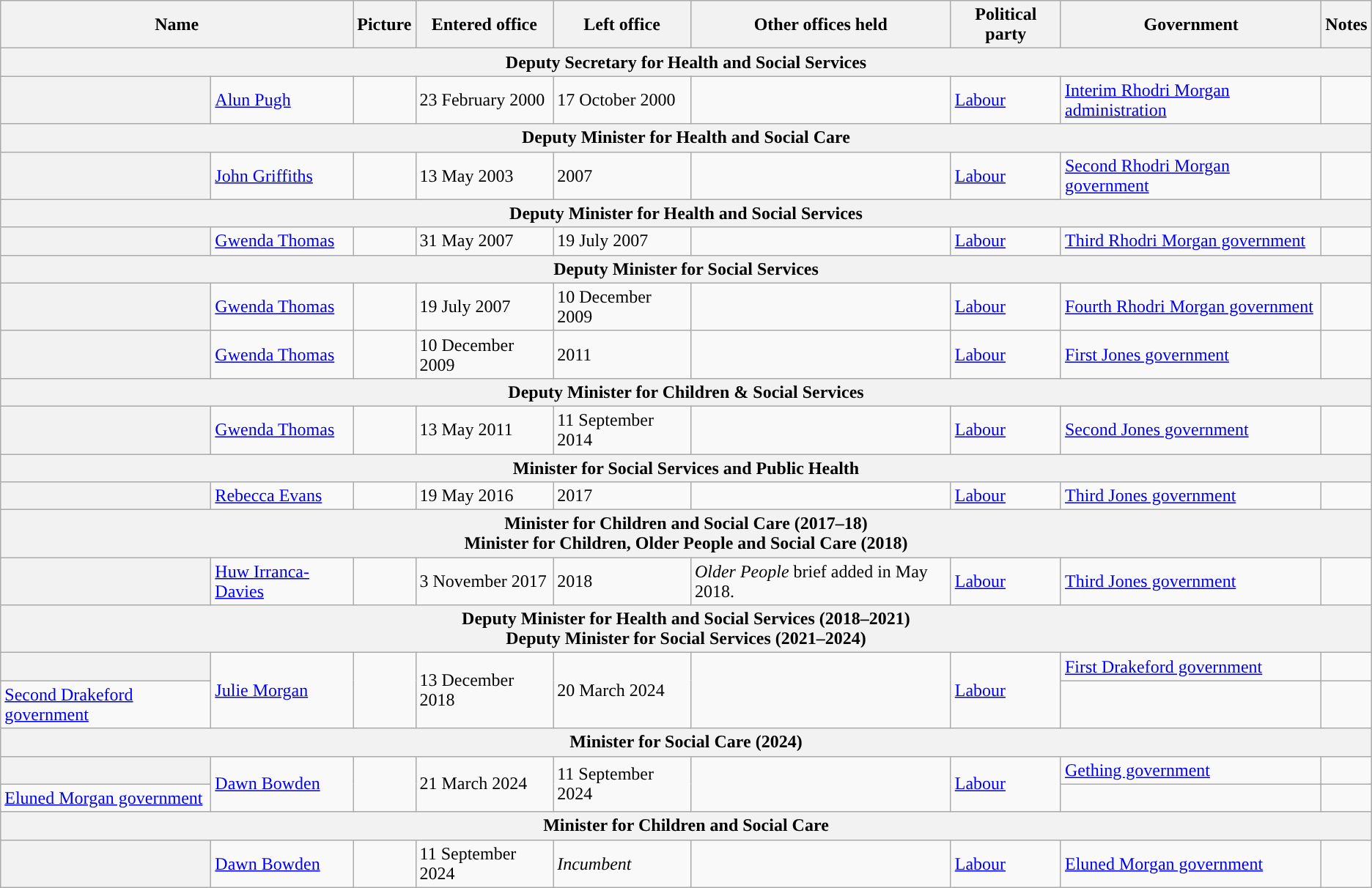<table class="wikitable">
<tr>
<th colspan="2">Name</th>
<th>Picture</th>
<th>Entered office</th>
<th>Left office</th>
<th>Other offices held</th>
<th>Political party</th>
<th>Government</th>
<th>Notes</th>
</tr>
<tr>
<th colspan="9"><strong>Deputy Secretary for Health and Social Services</strong></th>
</tr>
<tr>
<th style="background-color:"></th>
<td><a href='#'>Alun Pugh</a></td>
<td></td>
<td>23 February 2000</td>
<td>17 October 2000</td>
<td></td>
<td><a href='#'>Labour</a></td>
<td><a href='#'>Interim Rhodri Morgan administration</a></td>
<td></td>
</tr>
<tr>
<th colspan="9">Deputy Minister for Health and Social Care</th>
</tr>
<tr>
<th style="background-color:"></th>
<td><a href='#'>John Griffiths</a></td>
<td></td>
<td>13 May 2003</td>
<td>2007</td>
<td></td>
<td><a href='#'>Labour</a></td>
<td><a href='#'>Second Rhodri Morgan government</a></td>
<td></td>
</tr>
<tr>
<th colspan="9">Deputy Minister for Health and Social Services</th>
</tr>
<tr>
<th style="background-color:"></th>
<td><a href='#'>Gwenda Thomas</a></td>
<td></td>
<td>31 May 2007</td>
<td>19 July 2007</td>
<td></td>
<td><a href='#'>Labour</a></td>
<td><a href='#'>Third Rhodri Morgan government</a></td>
<td></td>
</tr>
<tr>
<th colspan="9">Deputy Minister for Social Services</th>
</tr>
<tr>
<th style="background-color:"></th>
<td><a href='#'>Gwenda Thomas</a></td>
<td></td>
<td>19 July 2007</td>
<td>10 December 2009</td>
<td></td>
<td><a href='#'>Labour</a></td>
<td><a href='#'>Fourth Rhodri Morgan government</a></td>
<td></td>
</tr>
<tr>
<th style="background-color:"></th>
<td><a href='#'>Gwenda Thomas</a></td>
<td></td>
<td>10 December 2009</td>
<td>2011</td>
<td></td>
<td><a href='#'>Labour</a></td>
<td><a href='#'>First Jones government</a></td>
<td></td>
</tr>
<tr>
<th colspan="9"><strong>Deputy Minister for Children & Social Services</strong></th>
</tr>
<tr>
<th style="background-color:"></th>
<td><a href='#'>Gwenda Thomas</a></td>
<td></td>
<td>13 May 2011</td>
<td>11 September 2014</td>
<td></td>
<td><a href='#'>Labour</a></td>
<td><a href='#'>Second Jones government</a></td>
<td></td>
</tr>
<tr>
<th colspan="9">Minister for Social Services and Public Health</th>
</tr>
<tr>
<th style="background-color:"></th>
<td><a href='#'>Rebecca Evans</a></td>
<td></td>
<td>19 May 2016</td>
<td>2017</td>
<td></td>
<td><a href='#'>Labour</a></td>
<td><a href='#'>Third Jones government</a></td>
<td></td>
</tr>
<tr>
<th colspan="9"><strong>Minister for Children and Social Care (2017–18)</strong><br>Minister for Children, Older People and Social Care (2018)</th>
</tr>
<tr>
<th style="background-color:"></th>
<td><a href='#'>Huw Irranca-Davies</a></td>
<td></td>
<td>3 November 2017</td>
<td>2018</td>
<td><em>Older People</em> brief added in May 2018.</td>
<td><a href='#'>Labour</a></td>
<td><a href='#'>Third Jones government</a></td>
<td></td>
</tr>
<tr>
<th colspan="9">Deputy Minister for Health and Social Services (2018–2021)<br>Deputy Minister for Social Services (2021–2024)</th>
</tr>
<tr>
<th style="background-color:"></th>
<td rowspan="2"><a href='#'>Julie Morgan</a></td>
<td rowspan="2"></td>
<td rowspan="2">13 December 2018</td>
<td rowspan="2">20 March 2024</td>
<td rowspan="2"></td>
<td rowspan="2"><a href='#'>Labour</a></td>
<td><a href='#'>First Drakeford government</a></td>
<td></td>
</tr>
<tr>
<td><a href='#'>Second Drakeford government</a></td>
<td></td>
</tr>
<tr>
<th colspan="9">Minister for Social Care (2024)</th>
</tr>
<tr>
<th style="background-color:"></th>
<td rowspan="2"><a href='#'>Dawn Bowden</a></td>
<td rowspan="2"></td>
<td rowspan="2">21 March 2024</td>
<td rowspan="2">11 September 2024</td>
<td rowspan="2"></td>
<td rowspan="2"><a href='#'>Labour</a></td>
<td><a href='#'>Gething government</a></td>
<td></td>
</tr>
<tr>
<td><a href='#'>Eluned Morgan government</a></td>
<td></td>
</tr>
<tr>
<th colspan="9">Minister for Children and Social Care</th>
</tr>
<tr>
<th style="background-color:"></th>
<td><a href='#'>Dawn Bowden</a></td>
<td></td>
<td>11 September 2024</td>
<td><em>Incumbent</em></td>
<td></td>
<td><a href='#'>Labour</a></td>
<td><a href='#'>Eluned Morgan government</a></td>
<td></td>
</tr>
</table>
